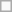<table class="wikitable" style="text-align:right">
<tr>
<td></td>
</tr>
</table>
